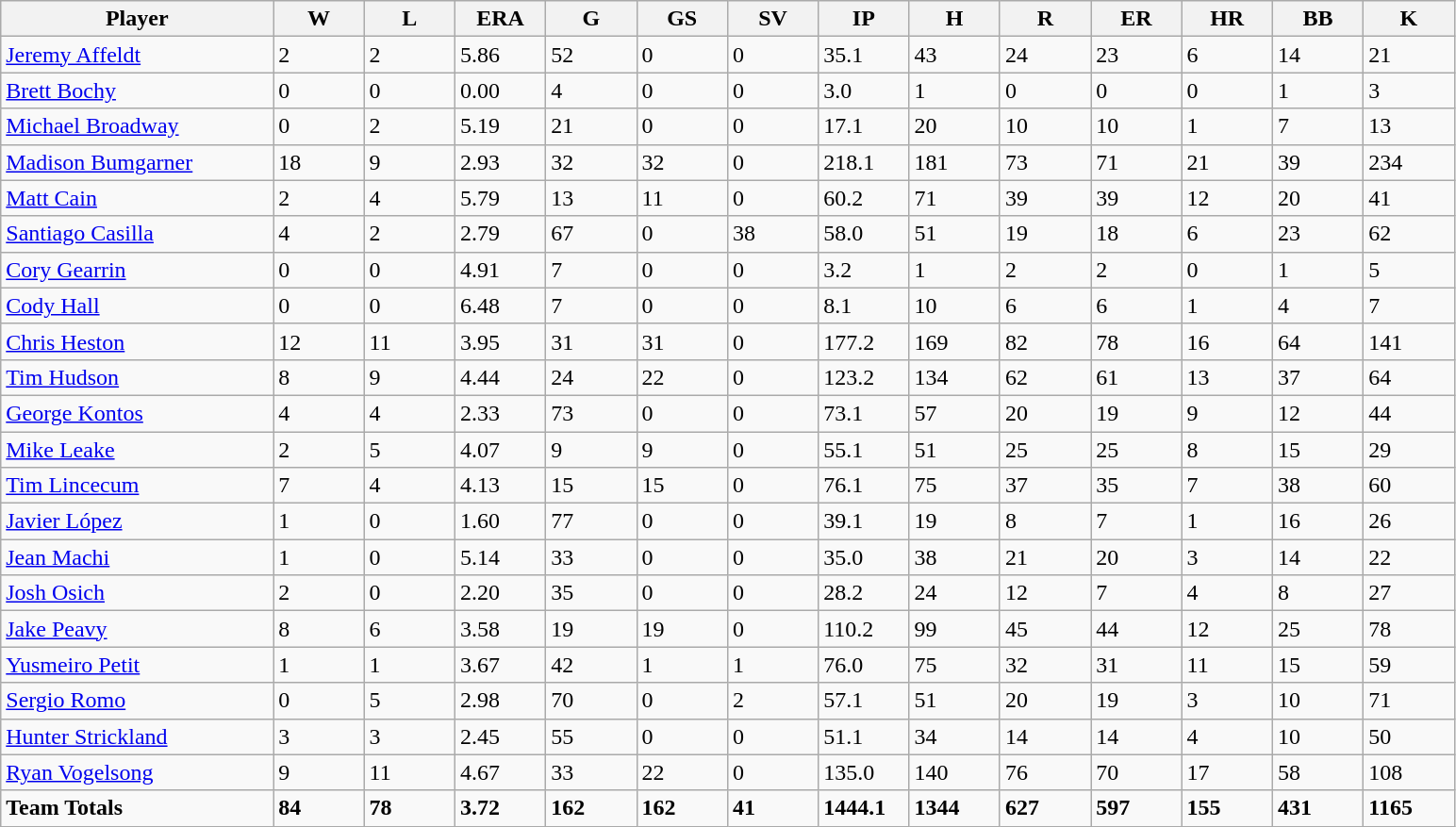<table class="wikitable sortable">
<tr>
<th bgcolor="#DDDDFF" width="15%">Player</th>
<th bgcolor="#DDDDFF" width="5%">W</th>
<th bgcolor="#DDDDFF" width="5%">L</th>
<th bgcolor="#DDDDFF" width="5%">ERA</th>
<th bgcolor="#DDDDFF" width="5%">G</th>
<th bgcolor="#DDDDFF" width="5%">GS</th>
<th bgcolor="#DDDDFF" width="5%">SV</th>
<th bgcolor="#DDDDFF" width="5%">IP</th>
<th bgcolor="#DDDDFF" width="5%">H</th>
<th bgcolor="#DDDDFF" width="5%">R</th>
<th bgcolor="#DDDDFF" width="5%">ER</th>
<th bgcolor="#DDDDFF" width="5%">HR</th>
<th bgcolor="#DDDDFF" width="5%">BB</th>
<th bgcolor="#DDDDFF" width="5%">K</th>
</tr>
<tr>
<td><a href='#'>Jeremy Affeldt</a></td>
<td>2</td>
<td>2</td>
<td>5.86</td>
<td>52</td>
<td>0</td>
<td>0</td>
<td>35.1</td>
<td>43</td>
<td>24</td>
<td>23</td>
<td>6</td>
<td>14</td>
<td>21</td>
</tr>
<tr>
<td><a href='#'>Brett Bochy</a></td>
<td>0</td>
<td>0</td>
<td>0.00</td>
<td>4</td>
<td>0</td>
<td>0</td>
<td>3.0</td>
<td>1</td>
<td>0</td>
<td>0</td>
<td>0</td>
<td>1</td>
<td>3</td>
</tr>
<tr>
<td><a href='#'>Michael Broadway</a></td>
<td>0</td>
<td>2</td>
<td>5.19</td>
<td>21</td>
<td>0</td>
<td>0</td>
<td>17.1</td>
<td>20</td>
<td>10</td>
<td>10</td>
<td>1</td>
<td>7</td>
<td>13</td>
</tr>
<tr>
<td><a href='#'>Madison Bumgarner</a></td>
<td>18</td>
<td>9</td>
<td>2.93</td>
<td>32</td>
<td>32</td>
<td>0</td>
<td>218.1</td>
<td>181</td>
<td>73</td>
<td>71</td>
<td>21</td>
<td>39</td>
<td>234</td>
</tr>
<tr>
<td><a href='#'>Matt Cain</a></td>
<td>2</td>
<td>4</td>
<td>5.79</td>
<td>13</td>
<td>11</td>
<td>0</td>
<td>60.2</td>
<td>71</td>
<td>39</td>
<td>39</td>
<td>12</td>
<td>20</td>
<td>41</td>
</tr>
<tr>
<td><a href='#'>Santiago Casilla</a></td>
<td>4</td>
<td>2</td>
<td>2.79</td>
<td>67</td>
<td>0</td>
<td>38</td>
<td>58.0</td>
<td>51</td>
<td>19</td>
<td>18</td>
<td>6</td>
<td>23</td>
<td>62</td>
</tr>
<tr>
<td><a href='#'>Cory Gearrin</a></td>
<td>0</td>
<td>0</td>
<td>4.91</td>
<td>7</td>
<td>0</td>
<td>0</td>
<td>3.2</td>
<td>1</td>
<td>2</td>
<td>2</td>
<td>0</td>
<td>1</td>
<td>5</td>
</tr>
<tr>
<td><a href='#'>Cody Hall</a></td>
<td>0</td>
<td>0</td>
<td>6.48</td>
<td>7</td>
<td>0</td>
<td>0</td>
<td>8.1</td>
<td>10</td>
<td>6</td>
<td>6</td>
<td>1</td>
<td>4</td>
<td>7</td>
</tr>
<tr>
<td><a href='#'>Chris Heston</a></td>
<td>12</td>
<td>11</td>
<td>3.95</td>
<td>31</td>
<td>31</td>
<td>0</td>
<td>177.2</td>
<td>169</td>
<td>82</td>
<td>78</td>
<td>16</td>
<td>64</td>
<td>141</td>
</tr>
<tr>
<td><a href='#'>Tim Hudson</a></td>
<td>8</td>
<td>9</td>
<td>4.44</td>
<td>24</td>
<td>22</td>
<td>0</td>
<td>123.2</td>
<td>134</td>
<td>62</td>
<td>61</td>
<td>13</td>
<td>37</td>
<td>64</td>
</tr>
<tr>
<td><a href='#'>George Kontos</a></td>
<td>4</td>
<td>4</td>
<td>2.33</td>
<td>73</td>
<td>0</td>
<td>0</td>
<td>73.1</td>
<td>57</td>
<td>20</td>
<td>19</td>
<td>9</td>
<td>12</td>
<td>44</td>
</tr>
<tr>
<td><a href='#'>Mike Leake</a></td>
<td>2</td>
<td>5</td>
<td>4.07</td>
<td>9</td>
<td>9</td>
<td>0</td>
<td>55.1</td>
<td>51</td>
<td>25</td>
<td>25</td>
<td>8</td>
<td>15</td>
<td>29</td>
</tr>
<tr>
<td><a href='#'>Tim Lincecum</a></td>
<td>7</td>
<td>4</td>
<td>4.13</td>
<td>15</td>
<td>15</td>
<td>0</td>
<td>76.1</td>
<td>75</td>
<td>37</td>
<td>35</td>
<td>7</td>
<td>38</td>
<td>60</td>
</tr>
<tr>
<td><a href='#'>Javier López</a></td>
<td>1</td>
<td>0</td>
<td>1.60</td>
<td>77</td>
<td>0</td>
<td>0</td>
<td>39.1</td>
<td>19</td>
<td>8</td>
<td>7</td>
<td>1</td>
<td>16</td>
<td>26</td>
</tr>
<tr>
<td><a href='#'>Jean Machi</a></td>
<td>1</td>
<td>0</td>
<td>5.14</td>
<td>33</td>
<td>0</td>
<td>0</td>
<td>35.0</td>
<td>38</td>
<td>21</td>
<td>20</td>
<td>3</td>
<td>14</td>
<td>22</td>
</tr>
<tr>
<td><a href='#'>Josh Osich</a></td>
<td>2</td>
<td>0</td>
<td>2.20</td>
<td>35</td>
<td>0</td>
<td>0</td>
<td>28.2</td>
<td>24</td>
<td>12</td>
<td>7</td>
<td>4</td>
<td>8</td>
<td>27</td>
</tr>
<tr>
<td><a href='#'>Jake Peavy</a></td>
<td>8</td>
<td>6</td>
<td>3.58</td>
<td>19</td>
<td>19</td>
<td>0</td>
<td>110.2</td>
<td>99</td>
<td>45</td>
<td>44</td>
<td>12</td>
<td>25</td>
<td>78</td>
</tr>
<tr>
<td><a href='#'>Yusmeiro Petit</a></td>
<td>1</td>
<td>1</td>
<td>3.67</td>
<td>42</td>
<td>1</td>
<td>1</td>
<td>76.0</td>
<td>75</td>
<td>32</td>
<td>31</td>
<td>11</td>
<td>15</td>
<td>59</td>
</tr>
<tr>
<td><a href='#'>Sergio Romo</a></td>
<td>0</td>
<td>5</td>
<td>2.98</td>
<td>70</td>
<td>0</td>
<td>2</td>
<td>57.1</td>
<td>51</td>
<td>20</td>
<td>19</td>
<td>3</td>
<td>10</td>
<td>71</td>
</tr>
<tr>
<td><a href='#'>Hunter Strickland</a></td>
<td>3</td>
<td>3</td>
<td>2.45</td>
<td>55</td>
<td>0</td>
<td>0</td>
<td>51.1</td>
<td>34</td>
<td>14</td>
<td>14</td>
<td>4</td>
<td>10</td>
<td>50</td>
</tr>
<tr>
<td><a href='#'>Ryan Vogelsong</a></td>
<td>9</td>
<td>11</td>
<td>4.67</td>
<td>33</td>
<td>22</td>
<td>0</td>
<td>135.0</td>
<td>140</td>
<td>76</td>
<td>70</td>
<td>17</td>
<td>58</td>
<td>108</td>
</tr>
<tr>
<td><strong>Team Totals</strong></td>
<td><strong>84</strong></td>
<td><strong>78</strong></td>
<td><strong>3.72</strong></td>
<td><strong>162</strong></td>
<td><strong>162</strong></td>
<td><strong>41</strong></td>
<td><strong>1444.1</strong></td>
<td><strong>1344</strong></td>
<td><strong>627</strong></td>
<td><strong>597</strong></td>
<td><strong>155</strong></td>
<td><strong>431</strong></td>
<td><strong>1165</strong></td>
</tr>
</table>
